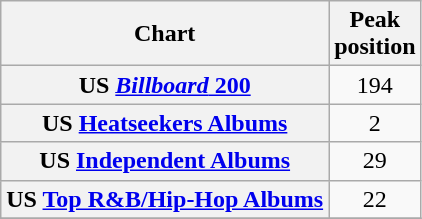<table class="wikitable sortable plainrowheaders" style="text-align:center;" border="1">
<tr>
<th scope="col">Chart</th>
<th scope="col">Peak<br>position</th>
</tr>
<tr>
<th scope="row">US <a href='#'><em>Billboard</em> 200</a></th>
<td>194</td>
</tr>
<tr>
<th scope="row">US <a href='#'>Heatseekers Albums</a></th>
<td>2</td>
</tr>
<tr>
<th scope="row">US <a href='#'>Independent Albums</a></th>
<td>29</td>
</tr>
<tr>
<th scope="row">US <a href='#'>Top R&B/Hip-Hop Albums</a></th>
<td>22</td>
</tr>
<tr>
</tr>
</table>
